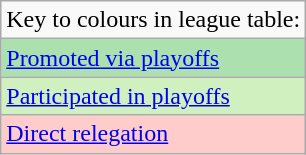<table class="wikitable">
<tr>
<td>Key to colours in league table:</td>
</tr>
<tr style="background:#ACE1AF;">
<td><a href='#'>Promoted via playoffs</a></td>
</tr>
<tr style="background:#D0F0C0;">
<td><a href='#'>Participated in playoffs</a></td>
</tr>
<tr style="background:#FFCCCC">
<td><a href='#'>Direct relegation</a></td>
</tr>
</table>
